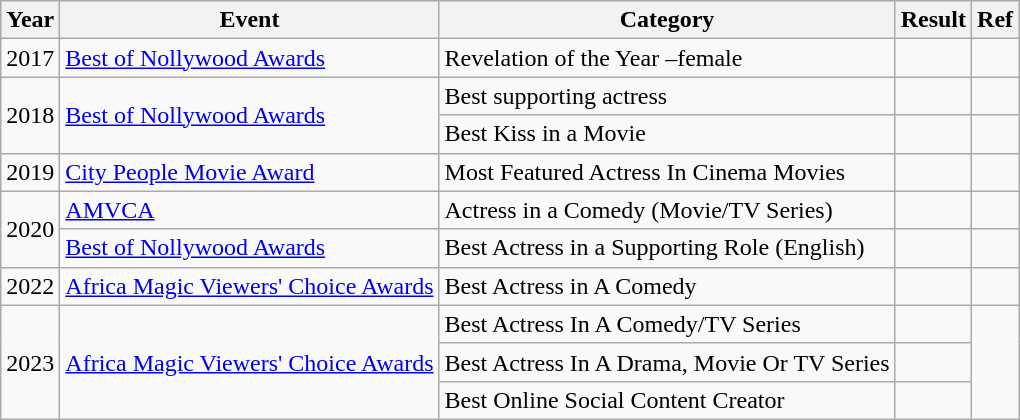<table class="wikitable sortable">
<tr>
<th>Year</th>
<th>Event</th>
<th>Category</th>
<th>Result</th>
<th>Ref</th>
</tr>
<tr>
<td>2017</td>
<td><a href='#'>Best of Nollywood Awards</a></td>
<td>Revelation of the Year –female</td>
<td></td>
<td></td>
</tr>
<tr>
<td rowspan="2">2018</td>
<td rowspan="2"><a href='#'>Best of Nollywood Awards</a></td>
<td>Best supporting actress</td>
<td></td>
<td></td>
</tr>
<tr>
<td>Best Kiss in a Movie</td>
<td></td>
<td></td>
</tr>
<tr>
<td>2019</td>
<td><a href='#'>City People Movie Award</a></td>
<td>Most Featured Actress In Cinema Movies</td>
<td></td>
<td></td>
</tr>
<tr>
<td rowspan="2">2020</td>
<td><a href='#'>AMVCA</a></td>
<td>Actress in a Comedy (Movie/TV Series)</td>
<td></td>
<td></td>
</tr>
<tr>
<td><a href='#'>Best of Nollywood Awards</a></td>
<td Best Actress in a Supporting Role (English)>Best Actress in a Supporting Role (English)</td>
<td></td>
<td></td>
</tr>
<tr>
<td>2022</td>
<td><a href='#'>Africa Magic Viewers' Choice Awards</a></td>
<td>Best Actress in A Comedy</td>
<td></td>
<td></td>
</tr>
<tr>
<td rowspan="3">2023</td>
<td rowspan="3"><a href='#'>Africa Magic Viewers' Choice Awards</a></td>
<td>Best Actress In A Comedy/TV Series</td>
<td></td>
<td rowspan="3"></td>
</tr>
<tr>
<td>Best Actress In A Drama, Movie Or TV Series</td>
<td></td>
</tr>
<tr>
<td>Best Online Social Content Creator</td>
<td></td>
</tr>
</table>
